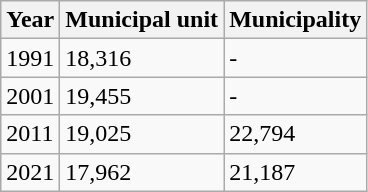<table class=wikitable>
<tr>
<th>Year</th>
<th>Municipal unit</th>
<th>Municipality</th>
</tr>
<tr>
<td>1991</td>
<td>18,316</td>
<td>-</td>
</tr>
<tr>
<td>2001</td>
<td>19,455</td>
<td>-</td>
</tr>
<tr>
<td>2011</td>
<td>19,025</td>
<td>22,794</td>
</tr>
<tr>
<td>2021</td>
<td>17,962</td>
<td>21,187</td>
</tr>
</table>
